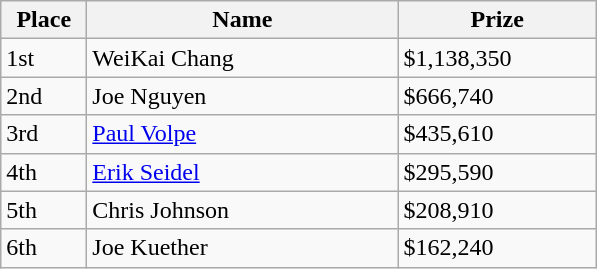<table class="wikitable">
<tr>
<th style="width:50px;">Place</th>
<th style="width:200px;">Name</th>
<th style="width:125px;">Prize</th>
</tr>
<tr>
<td>1st</td>
<td> WeiKai Chang</td>
<td>$1,138,350</td>
</tr>
<tr>
<td>2nd</td>
<td> Joe Nguyen</td>
<td>$666,740</td>
</tr>
<tr>
<td>3rd</td>
<td> <a href='#'>Paul Volpe</a></td>
<td>$435,610</td>
</tr>
<tr>
<td>4th</td>
<td> <a href='#'>Erik Seidel</a></td>
<td>$295,590</td>
</tr>
<tr>
<td>5th</td>
<td> Chris Johnson</td>
<td>$208,910</td>
</tr>
<tr>
<td>6th</td>
<td> Joe Kuether</td>
<td>$162,240</td>
</tr>
</table>
